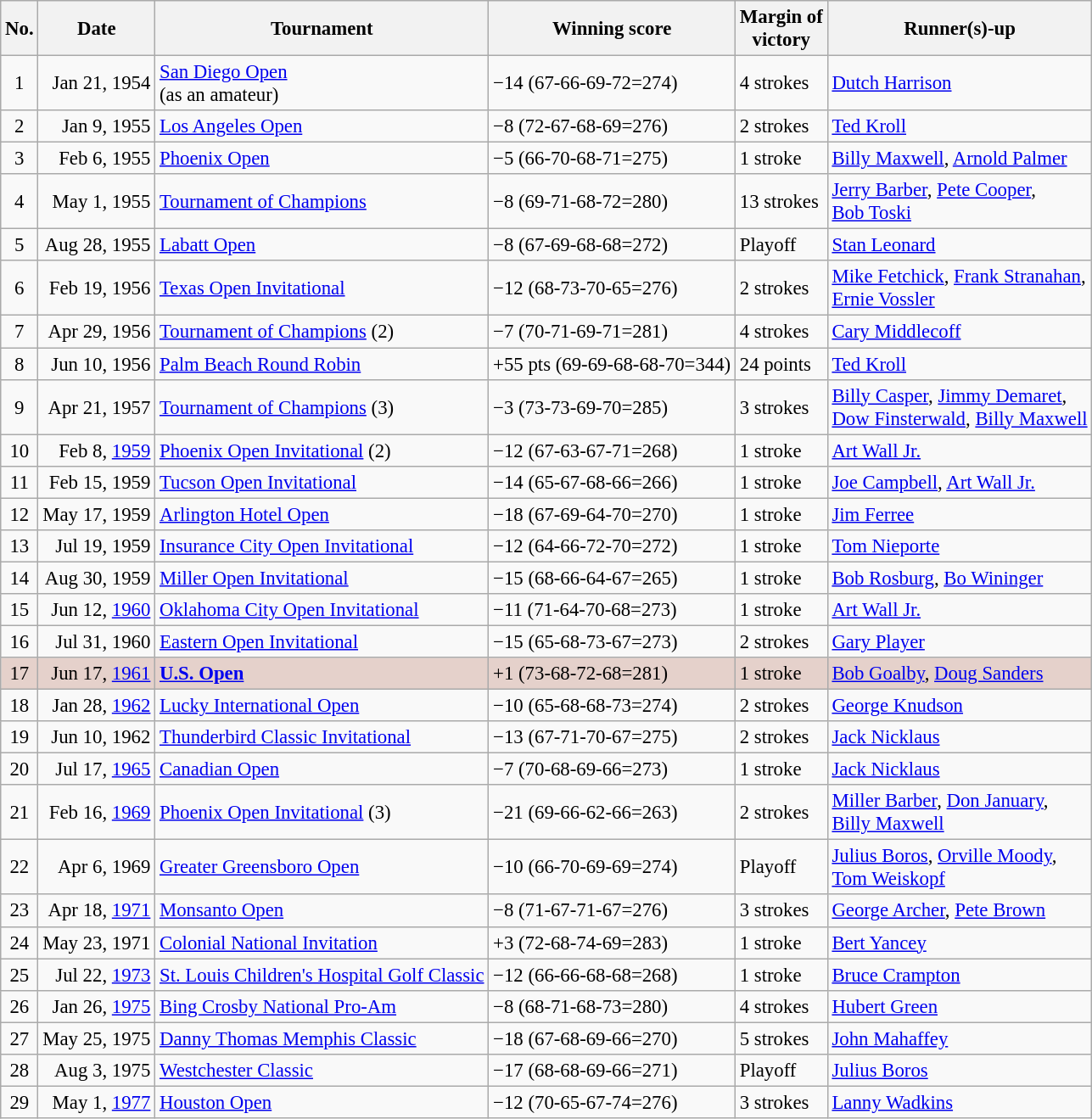<table class="wikitable" style="font-size:95%;">
<tr>
<th>No.</th>
<th>Date</th>
<th>Tournament</th>
<th>Winning score</th>
<th>Margin of<br>victory</th>
<th>Runner(s)-up</th>
</tr>
<tr>
<td align=center>1</td>
<td align=right>Jan 21, 1954</td>
<td><a href='#'>San Diego Open</a><br>(as an amateur)</td>
<td>−14 (67-66-69-72=274)</td>
<td>4 strokes</td>
<td> <a href='#'>Dutch Harrison</a></td>
</tr>
<tr>
<td align=center>2</td>
<td align=right>Jan 9, 1955</td>
<td><a href='#'>Los Angeles Open</a></td>
<td>−8 (72-67-68-69=276)</td>
<td>2 strokes</td>
<td> <a href='#'>Ted Kroll</a></td>
</tr>
<tr>
<td align=center>3</td>
<td align=right>Feb 6, 1955</td>
<td><a href='#'>Phoenix Open</a></td>
<td>−5 (66-70-68-71=275)</td>
<td>1 stroke</td>
<td> <a href='#'>Billy Maxwell</a>,  <a href='#'>Arnold Palmer</a></td>
</tr>
<tr>
<td align=center>4</td>
<td align=right>May 1, 1955</td>
<td><a href='#'>Tournament of Champions</a></td>
<td>−8 (69-71-68-72=280)</td>
<td>13 strokes</td>
<td> <a href='#'>Jerry Barber</a>,  <a href='#'>Pete Cooper</a>,<br> <a href='#'>Bob Toski</a></td>
</tr>
<tr>
<td align=center>5</td>
<td align=right>Aug 28, 1955</td>
<td><a href='#'>Labatt Open</a></td>
<td>−8 (67-69-68-68=272)</td>
<td>Playoff</td>
<td> <a href='#'>Stan Leonard</a></td>
</tr>
<tr>
<td align=center>6</td>
<td align=right>Feb 19, 1956</td>
<td><a href='#'>Texas Open Invitational</a></td>
<td>−12 (68-73-70-65=276)</td>
<td>2 strokes</td>
<td> <a href='#'>Mike Fetchick</a>,  <a href='#'>Frank Stranahan</a>,<br> <a href='#'>Ernie Vossler</a></td>
</tr>
<tr>
<td align=center>7</td>
<td align=right>Apr 29, 1956</td>
<td><a href='#'>Tournament of Champions</a> (2)</td>
<td>−7 (70-71-69-71=281)</td>
<td>4 strokes</td>
<td> <a href='#'>Cary Middlecoff</a></td>
</tr>
<tr>
<td align=center>8</td>
<td align=right>Jun 10, 1956</td>
<td><a href='#'>Palm Beach Round Robin</a></td>
<td>+55 pts (69-69-68-68-70=344)</td>
<td>24 points</td>
<td> <a href='#'>Ted Kroll</a></td>
</tr>
<tr>
<td align=center>9</td>
<td align=right>Apr 21, 1957</td>
<td><a href='#'>Tournament of Champions</a> (3)</td>
<td>−3 (73-73-69-70=285)</td>
<td>3 strokes</td>
<td> <a href='#'>Billy Casper</a>,  <a href='#'>Jimmy Demaret</a>,<br> <a href='#'>Dow Finsterwald</a>,  <a href='#'>Billy Maxwell</a></td>
</tr>
<tr>
<td align=center>10</td>
<td align=right>Feb 8, <a href='#'>1959</a></td>
<td><a href='#'>Phoenix Open Invitational</a> (2)</td>
<td>−12 (67-63-67-71=268)</td>
<td>1 stroke</td>
<td> <a href='#'>Art Wall Jr.</a></td>
</tr>
<tr>
<td align=center>11</td>
<td align=right>Feb 15, 1959</td>
<td><a href='#'>Tucson Open Invitational</a></td>
<td>−14 (65-67-68-66=266)</td>
<td>1 stroke</td>
<td> <a href='#'>Joe Campbell</a>,  <a href='#'>Art Wall Jr.</a></td>
</tr>
<tr>
<td align=center>12</td>
<td align=right>May 17, 1959</td>
<td><a href='#'>Arlington Hotel Open</a></td>
<td>−18 (67-69-64-70=270)</td>
<td>1 stroke</td>
<td> <a href='#'>Jim Ferree</a></td>
</tr>
<tr>
<td align=center>13</td>
<td align=right>Jul 19, 1959</td>
<td><a href='#'>Insurance City Open Invitational</a></td>
<td>−12 (64-66-72-70=272)</td>
<td>1 stroke</td>
<td> <a href='#'>Tom Nieporte</a></td>
</tr>
<tr>
<td align=center>14</td>
<td align=right>Aug 30, 1959</td>
<td><a href='#'>Miller Open Invitational</a></td>
<td>−15 (68-66-64-67=265)</td>
<td>1 stroke</td>
<td> <a href='#'>Bob Rosburg</a>,  <a href='#'>Bo Wininger</a></td>
</tr>
<tr>
<td align=center>15</td>
<td align=right>Jun 12, <a href='#'>1960</a></td>
<td><a href='#'>Oklahoma City Open Invitational</a></td>
<td>−11 (71-64-70-68=273)</td>
<td>1 stroke</td>
<td> <a href='#'>Art Wall Jr.</a></td>
</tr>
<tr>
<td align=center>16</td>
<td align=right>Jul 31, 1960</td>
<td><a href='#'>Eastern Open Invitational</a></td>
<td>−15 (65-68-73-67=273)</td>
<td>2 strokes</td>
<td> <a href='#'>Gary Player</a></td>
</tr>
<tr style="background:#e5d1cb;">
<td align=center>17</td>
<td align=right>Jun 17, <a href='#'>1961</a></td>
<td><strong><a href='#'>U.S. Open</a></strong></td>
<td>+1 (73-68-72-68=281)</td>
<td>1 stroke</td>
<td> <a href='#'>Bob Goalby</a>,  <a href='#'>Doug Sanders</a></td>
</tr>
<tr>
<td align=center>18</td>
<td align=right>Jan 28, <a href='#'>1962</a></td>
<td><a href='#'>Lucky International Open</a></td>
<td>−10 (65-68-68-73=274)</td>
<td>2 strokes</td>
<td> <a href='#'>George Knudson</a></td>
</tr>
<tr>
<td align=center>19</td>
<td align=right>Jun 10, 1962</td>
<td><a href='#'>Thunderbird Classic Invitational</a></td>
<td>−13 (67-71-70-67=275)</td>
<td>2 strokes</td>
<td> <a href='#'>Jack Nicklaus</a></td>
</tr>
<tr>
<td align=center>20</td>
<td align=right>Jul 17, <a href='#'>1965</a></td>
<td><a href='#'>Canadian Open</a></td>
<td>−7 (70-68-69-66=273)</td>
<td>1 stroke</td>
<td> <a href='#'>Jack Nicklaus</a></td>
</tr>
<tr>
<td align=center>21</td>
<td align=right>Feb 16, <a href='#'>1969</a></td>
<td><a href='#'>Phoenix Open Invitational</a> (3)</td>
<td>−21 (69-66-62-66=263)</td>
<td>2 strokes</td>
<td> <a href='#'>Miller Barber</a>,  <a href='#'>Don January</a>,<br> <a href='#'>Billy Maxwell</a></td>
</tr>
<tr>
<td align=center>22</td>
<td align=right>Apr 6, 1969</td>
<td><a href='#'>Greater Greensboro Open</a></td>
<td>−10 (66-70-69-69=274)</td>
<td>Playoff</td>
<td> <a href='#'>Julius Boros</a>,  <a href='#'>Orville Moody</a>,<br> <a href='#'>Tom Weiskopf</a></td>
</tr>
<tr>
<td align=center>23</td>
<td align=right>Apr 18, <a href='#'>1971</a></td>
<td><a href='#'>Monsanto Open</a></td>
<td>−8 (71-67-71-67=276)</td>
<td>3 strokes</td>
<td> <a href='#'>George Archer</a>,  <a href='#'>Pete Brown</a></td>
</tr>
<tr>
<td align=center>24</td>
<td align=right>May 23, 1971</td>
<td><a href='#'>Colonial National Invitation</a></td>
<td>+3 (72-68-74-69=283)</td>
<td>1 stroke</td>
<td> <a href='#'>Bert Yancey</a></td>
</tr>
<tr>
<td align=center>25</td>
<td align=right>Jul 22, <a href='#'>1973</a></td>
<td><a href='#'>St. Louis Children's Hospital Golf Classic</a></td>
<td>−12 (66-66-68-68=268)</td>
<td>1 stroke</td>
<td> <a href='#'>Bruce Crampton</a></td>
</tr>
<tr>
<td align=center>26</td>
<td align=right>Jan 26, <a href='#'>1975</a></td>
<td><a href='#'>Bing Crosby National Pro-Am</a></td>
<td>−8 (68-71-68-73=280)</td>
<td>4 strokes</td>
<td> <a href='#'>Hubert Green</a></td>
</tr>
<tr>
<td align=center>27</td>
<td align=right>May 25, 1975</td>
<td><a href='#'>Danny Thomas Memphis Classic</a></td>
<td>−18 (67-68-69-66=270)</td>
<td>5 strokes</td>
<td> <a href='#'>John Mahaffey</a></td>
</tr>
<tr>
<td align=center>28</td>
<td align=right>Aug 3, 1975</td>
<td><a href='#'>Westchester Classic</a></td>
<td>−17 (68-68-69-66=271)</td>
<td>Playoff</td>
<td> <a href='#'>Julius Boros</a></td>
</tr>
<tr>
<td align=center>29</td>
<td align=right>May 1, <a href='#'>1977</a></td>
<td><a href='#'>Houston Open</a></td>
<td>−12 (70-65-67-74=276)</td>
<td>3 strokes</td>
<td> <a href='#'>Lanny Wadkins</a></td>
</tr>
</table>
